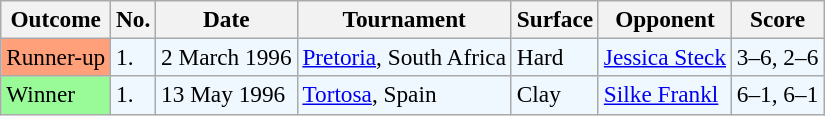<table class="sortable wikitable" style=font-size:97%>
<tr>
<th>Outcome</th>
<th>No.</th>
<th>Date</th>
<th>Tournament</th>
<th>Surface</th>
<th>Opponent</th>
<th>Score</th>
</tr>
<tr bgcolor=#f0f8ff>
<td bgcolor="FFA07A">Runner-up</td>
<td>1.</td>
<td>2 March 1996</td>
<td><a href='#'>Pretoria</a>, South Africa</td>
<td>Hard</td>
<td> <a href='#'>Jessica Steck</a></td>
<td>3–6, 2–6</td>
</tr>
<tr bgcolor="#f0f8ff">
<td style="background:#98fb98;">Winner</td>
<td>1.</td>
<td>13 May 1996</td>
<td><a href='#'>Tortosa</a>, Spain</td>
<td>Clay</td>
<td> <a href='#'>Silke Frankl</a></td>
<td>6–1, 6–1</td>
</tr>
</table>
